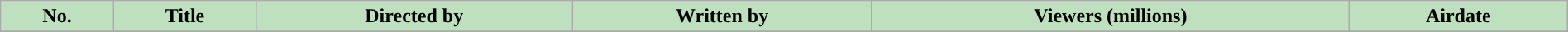<table class="wikitable plainrowheaders" style="width:100%;">
<tr>
<th style="background:#bfe0bf;">No.</th>
<th style="background:#bfe0bf;">Title</th>
<th style="background:#bfe0bf;">Directed by</th>
<th style="background:#bfe0bf;">Written by</th>
<th style="background:#bfe0bf;">Viewers (millions)</th>
<th style="background:#bfe0bf;">Airdate</th>
</tr>
<tr>
</tr>
</table>
